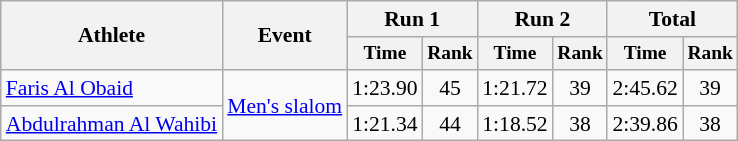<table class="wikitable" style="font-size:90%">
<tr>
<th rowspan=2>Athlete</th>
<th rowspan=2>Event</th>
<th colspan=2>Run 1</th>
<th colspan=2>Run 2</th>
<th colspan=2>Total</th>
</tr>
<tr style="font-size:90%">
<th>Time</th>
<th>Rank</th>
<th>Time</th>
<th>Rank</th>
<th>Time</th>
<th>Rank</th>
</tr>
<tr align=center>
<td align=left><a href='#'>Faris Al Obaid</a></td>
<td align=left rowspan=2><a href='#'>Men's slalom</a></td>
<td>1:23.90</td>
<td>45</td>
<td>1:21.72</td>
<td>39</td>
<td>2:45.62</td>
<td>39</td>
</tr>
<tr align=center>
<td align=left><a href='#'>Abdulrahman Al Wahibi</a></td>
<td>1:21.34</td>
<td>44</td>
<td>1:18.52</td>
<td>38</td>
<td>2:39.86</td>
<td>38</td>
</tr>
</table>
